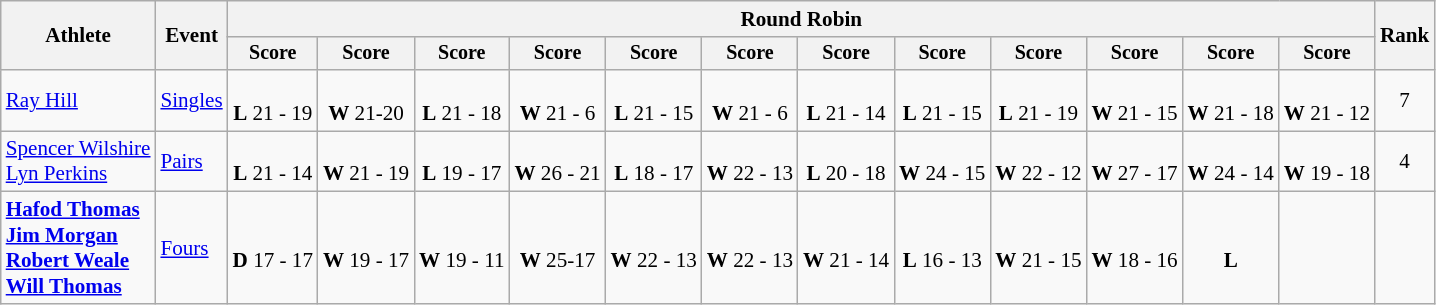<table class="wikitable" style="font-size:88%; text-align:center">
<tr>
<th rowspan=2>Athlete</th>
<th rowspan=2>Event</th>
<th colspan=12>Round Robin</th>
<th rowspan=2>Rank</th>
</tr>
<tr style="font-size:95%">
<th>Score</th>
<th>Score</th>
<th>Score</th>
<th>Score</th>
<th>Score</th>
<th>Score</th>
<th>Score</th>
<th>Score</th>
<th>Score</th>
<th>Score</th>
<th>Score</th>
<th>Score</th>
</tr>
<tr>
<td align=left><a href='#'>Ray Hill</a></td>
<td align=left><a href='#'>Singles</a></td>
<td><br><strong>L</strong> 21 - 19</td>
<td><br><strong>W</strong> 21-20</td>
<td><br><strong>L</strong> 21 - 18</td>
<td><br><strong>W</strong> 21 - 6</td>
<td><br><strong>L</strong> 21 - 15</td>
<td><br><strong>W</strong> 21 - 6</td>
<td><br><strong>L</strong> 21 - 14</td>
<td><br><strong>L</strong> 21 - 15</td>
<td><br><strong>L</strong> 21 - 19</td>
<td><br><strong>W</strong> 21 - 15</td>
<td><br><strong>W</strong> 21 - 18</td>
<td><br><strong>W</strong> 21 - 12</td>
<td>7</td>
</tr>
<tr>
<td align=left><a href='#'>Spencer Wilshire</a><br><a href='#'>Lyn Perkins</a></td>
<td align=left><a href='#'>Pairs</a></td>
<td><br><strong>L</strong> 21 - 14</td>
<td><br><strong>W</strong> 21 - 19</td>
<td><br><strong>L</strong> 19 - 17</td>
<td><br><strong>W</strong> 26 - 21</td>
<td><br><strong>L</strong> 18 - 17</td>
<td><br><strong>W</strong> 22 - 13</td>
<td><br><strong>L</strong> 20 - 18</td>
<td><br><strong>W</strong> 24 - 15</td>
<td><br><strong>W</strong> 22 - 12</td>
<td><br><strong>W</strong> 27 - 17</td>
<td><br><strong>W</strong> 24 - 14</td>
<td><br><strong>W</strong> 19 - 18</td>
<td>4</td>
</tr>
<tr align=centre>
<td align=left><strong><a href='#'>Hafod Thomas</a></strong><br><strong><a href='#'>Jim Morgan</a></strong><br><strong><a href='#'>Robert Weale</a></strong><br><strong><a href='#'>Will Thomas</a></strong></td>
<td align=left><a href='#'>Fours</a></td>
<td><br><strong>D</strong> 17 - 17</td>
<td><br><strong>W</strong> 19 - 17</td>
<td><br><strong>W</strong> 19 - 11</td>
<td><br><strong>W</strong> 25-17</td>
<td><br><strong>W</strong> 22 - 13</td>
<td><br><strong>W</strong> 22 - 13</td>
<td><br><strong>W</strong> 21 - 14</td>
<td><br><strong>L</strong> 16 - 13</td>
<td><br><strong>W</strong> 21 - 15</td>
<td><br><strong>W</strong> 18 - 16</td>
<td><br><strong>L</strong></td>
<td></td>
<td></td>
</tr>
</table>
